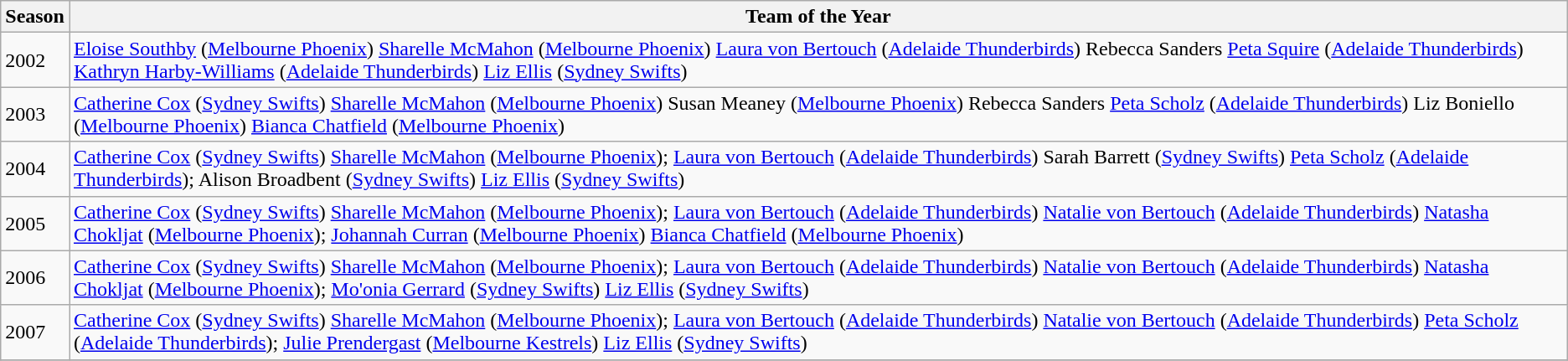<table class="wikitable collapsible">
<tr>
<th>Season</th>
<th>Team of the Year</th>
</tr>
<tr>
<td>2002</td>
<td> <a href='#'>Eloise Southby</a> (<a href='#'>Melbourne Phoenix</a>)  <a href='#'>Sharelle McMahon</a> (<a href='#'>Melbourne Phoenix</a>)  <a href='#'>Laura von Bertouch</a> (<a href='#'>Adelaide Thunderbirds</a>)  Rebecca Sanders  <a href='#'>Peta Squire</a> (<a href='#'>Adelaide Thunderbirds</a>)  <a href='#'>Kathryn Harby-Williams</a> (<a href='#'>Adelaide Thunderbirds</a>)  <a href='#'>Liz Ellis</a> (<a href='#'>Sydney Swifts</a>)</td>
</tr>
<tr>
<td>2003</td>
<td> <a href='#'>Catherine Cox</a> (<a href='#'>Sydney Swifts</a>)  <a href='#'>Sharelle McMahon</a> (<a href='#'>Melbourne Phoenix</a>)  Susan Meaney (<a href='#'>Melbourne Phoenix</a>)  Rebecca Sanders  <a href='#'>Peta Scholz</a> (<a href='#'>Adelaide Thunderbirds</a>)  Liz Boniello (<a href='#'>Melbourne Phoenix</a>)  <a href='#'>Bianca Chatfield</a> (<a href='#'>Melbourne Phoenix</a>)</td>
</tr>
<tr>
<td>2004 </td>
<td> <a href='#'>Catherine Cox</a> (<a href='#'>Sydney Swifts</a>)  <a href='#'>Sharelle McMahon</a> (<a href='#'>Melbourne Phoenix</a>);  <a href='#'>Laura von Bertouch</a> (<a href='#'>Adelaide Thunderbirds</a>)   Sarah Barrett (<a href='#'>Sydney Swifts</a>)  <a href='#'>Peta Scholz</a> (<a href='#'>Adelaide Thunderbirds</a>);   Alison Broadbent (<a href='#'>Sydney Swifts</a>)  <a href='#'>Liz Ellis</a> (<a href='#'>Sydney Swifts</a>)</td>
</tr>
<tr>
<td>2005 </td>
<td> <a href='#'>Catherine Cox</a> (<a href='#'>Sydney Swifts</a>)  <a href='#'>Sharelle McMahon</a> (<a href='#'>Melbourne Phoenix</a>);  <a href='#'>Laura von Bertouch</a> (<a href='#'>Adelaide Thunderbirds</a>)   <a href='#'>Natalie von Bertouch</a> (<a href='#'>Adelaide Thunderbirds</a>)  <a href='#'>Natasha Chokljat</a> (<a href='#'>Melbourne Phoenix</a>);   <a href='#'>Johannah Curran</a> (<a href='#'>Melbourne Phoenix</a>)  <a href='#'>Bianca Chatfield</a> (<a href='#'>Melbourne Phoenix</a>)</td>
</tr>
<tr>
<td>2006 </td>
<td> <a href='#'>Catherine Cox</a> (<a href='#'>Sydney Swifts</a>)  <a href='#'>Sharelle McMahon</a> (<a href='#'>Melbourne Phoenix</a>);  <a href='#'>Laura von Bertouch</a> (<a href='#'>Adelaide Thunderbirds</a>)   <a href='#'>Natalie von Bertouch</a> (<a href='#'>Adelaide Thunderbirds</a>)  <a href='#'>Natasha Chokljat</a>  (<a href='#'>Melbourne Phoenix</a>);   <a href='#'>Mo'onia Gerrard</a> (<a href='#'>Sydney Swifts</a>)  <a href='#'>Liz Ellis</a> (<a href='#'>Sydney Swifts</a>)</td>
</tr>
<tr>
<td>2007 </td>
<td> <a href='#'>Catherine Cox</a> (<a href='#'>Sydney Swifts</a>)  <a href='#'>Sharelle McMahon</a> (<a href='#'>Melbourne Phoenix</a>);  <a href='#'>Laura von Bertouch</a> (<a href='#'>Adelaide Thunderbirds</a>)   <a href='#'>Natalie von Bertouch</a>  (<a href='#'>Adelaide Thunderbirds</a>) <a href='#'>Peta Scholz</a> (<a href='#'>Adelaide Thunderbirds</a>);   <a href='#'>Julie Prendergast</a> (<a href='#'>Melbourne Kestrels</a>)  <a href='#'>Liz Ellis</a> (<a href='#'>Sydney Swifts</a>)</td>
</tr>
<tr>
</tr>
</table>
